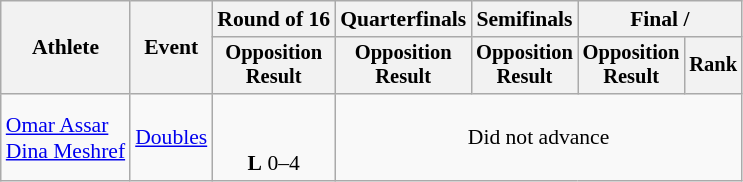<table class="wikitable" style="font-size:90%;">
<tr>
<th rowspan=2>Athlete</th>
<th rowspan=2>Event</th>
<th>Round of 16</th>
<th>Quarterfinals</th>
<th>Semifinals</th>
<th colspan=2>Final / </th>
</tr>
<tr style="font-size:95%">
<th>Opposition<br>Result</th>
<th>Opposition<br>Result</th>
<th>Opposition<br>Result</th>
<th>Opposition<br>Result</th>
<th>Rank</th>
</tr>
<tr align=center>
<td align=left><a href='#'>Omar Assar</a><br><a href='#'>Dina Meshref</a></td>
<td align=left><a href='#'>Doubles</a></td>
<td><br><br> <strong>L</strong> 0–4</td>
<td colspan=4>Did not advance</td>
</tr>
</table>
